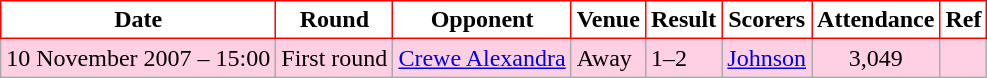<table class="wikitable">
<tr>
<th style="background:#FFFFFF; color:black; border:1px solid red;">Date</th>
<th style="background:#FFFFFF; color:black; border:1px solid red;">Round</th>
<th style="background:#FFFFFF; color:black; border:1px solid red;">Opponent</th>
<th style="background:#FFFFFF; color:black; border:1px solid red;">Venue</th>
<th style="background:#FFFFFF; color:black; border:1px solid red;">Result</th>
<th style="background:#FFFFFF; color:black; border:1px solid red;">Scorers</th>
<th style="background:#FFFFFF; color:black; border:1px solid red;">Attendance</th>
<th style="background:#FFFFFF; color:black; border:1px solid red;">Ref</th>
</tr>
<tr bgcolor = "#ffd0e3">
<td>10 November 2007 – 15:00</td>
<td align="center">First round</td>
<td><a href='#'>Crewe Alexandra</a></td>
<td>Away</td>
<td>1–2</td>
<td><a href='#'>Johnson</a></td>
<td align="center">3,049</td>
<td></td>
</tr>
</table>
